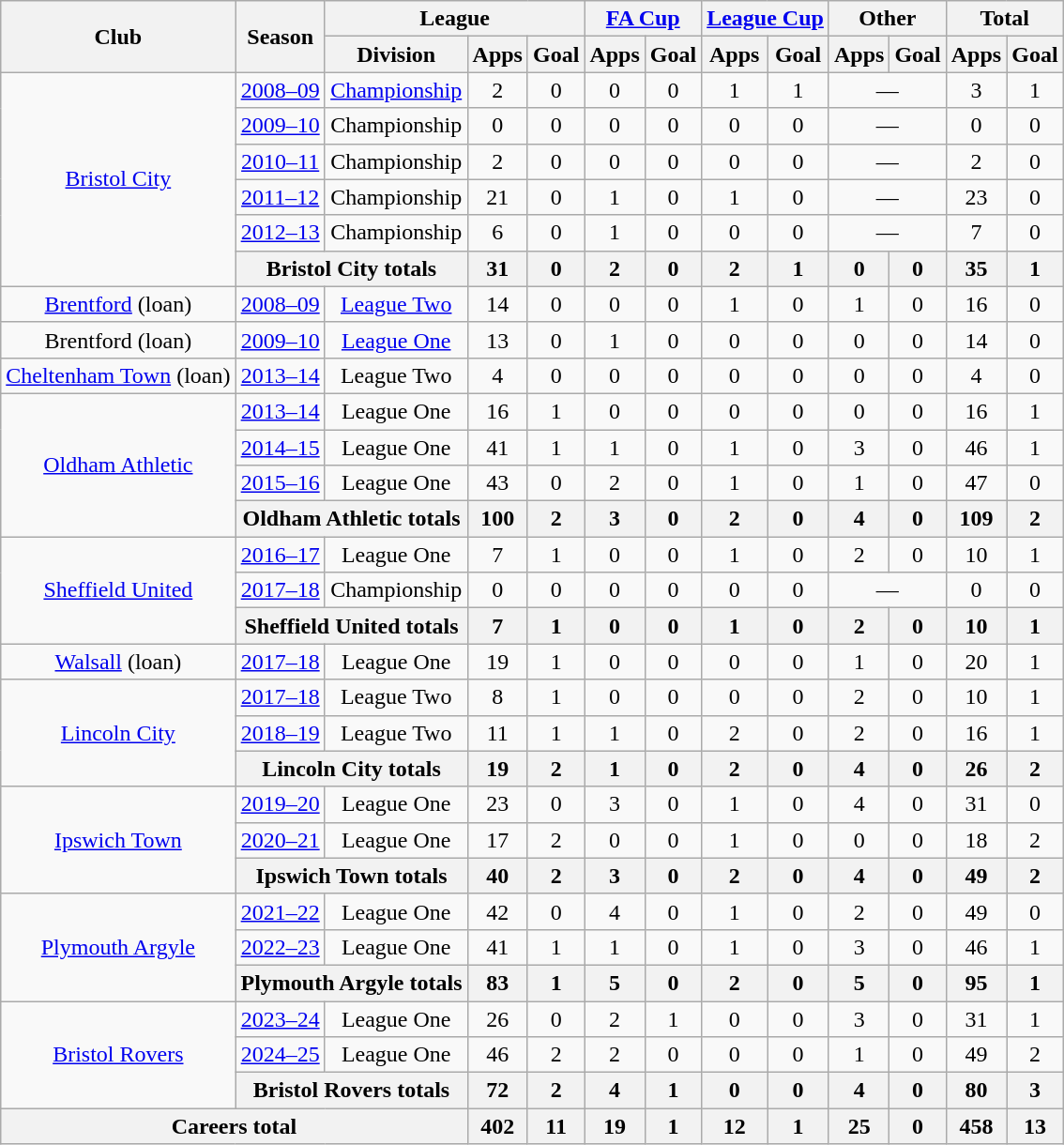<table class="wikitable" style="text-align:center">
<tr>
<th rowspan="2">Club</th>
<th rowspan="2">Season</th>
<th colspan="3">League</th>
<th colspan="2"><a href='#'>FA Cup</a></th>
<th colspan="2"><a href='#'>League Cup</a></th>
<th colspan="2">Other</th>
<th colspan="2">Total</th>
</tr>
<tr>
<th>Division</th>
<th>Apps</th>
<th>Goal</th>
<th>Apps</th>
<th>Goal</th>
<th>Apps</th>
<th>Goal</th>
<th>Apps</th>
<th>Goal</th>
<th>Apps</th>
<th>Goal</th>
</tr>
<tr>
<td rowspan="6"><a href='#'>Bristol City</a></td>
<td><a href='#'>2008–09</a></td>
<td><a href='#'>Championship</a></td>
<td>2</td>
<td>0</td>
<td>0</td>
<td>0</td>
<td>1</td>
<td>1</td>
<td colspan="2">—</td>
<td>3</td>
<td>1</td>
</tr>
<tr>
<td><a href='#'>2009–10</a></td>
<td>Championship</td>
<td>0</td>
<td>0</td>
<td>0</td>
<td>0</td>
<td>0</td>
<td>0</td>
<td colspan="2">—</td>
<td>0</td>
<td>0</td>
</tr>
<tr>
<td><a href='#'>2010–11</a></td>
<td>Championship</td>
<td>2</td>
<td>0</td>
<td>0</td>
<td>0</td>
<td>0</td>
<td>0</td>
<td colspan="2">—</td>
<td>2</td>
<td>0</td>
</tr>
<tr>
<td><a href='#'>2011–12</a></td>
<td>Championship</td>
<td>21</td>
<td>0</td>
<td>1</td>
<td>0</td>
<td>1</td>
<td>0</td>
<td colspan="2">—</td>
<td>23</td>
<td>0</td>
</tr>
<tr>
<td><a href='#'>2012–13</a></td>
<td>Championship</td>
<td>6</td>
<td>0</td>
<td>1</td>
<td>0</td>
<td>0</td>
<td>0</td>
<td colspan="2">—</td>
<td>7</td>
<td>0</td>
</tr>
<tr>
<th colspan="2">Bristol City totals</th>
<th>31</th>
<th>0</th>
<th>2</th>
<th>0</th>
<th>2</th>
<th>1</th>
<th>0</th>
<th>0</th>
<th>35</th>
<th>1</th>
</tr>
<tr>
<td><a href='#'>Brentford</a> (loan)</td>
<td><a href='#'>2008–09</a></td>
<td><a href='#'>League Two</a></td>
<td>14</td>
<td>0</td>
<td>0</td>
<td>0</td>
<td>1</td>
<td>0</td>
<td>1</td>
<td>0</td>
<td>16</td>
<td>0</td>
</tr>
<tr>
<td>Brentford (loan)</td>
<td><a href='#'>2009–10</a></td>
<td><a href='#'>League One</a></td>
<td>13</td>
<td>0</td>
<td>1</td>
<td>0</td>
<td>0</td>
<td>0</td>
<td>0</td>
<td>0</td>
<td>14</td>
<td>0</td>
</tr>
<tr>
<td><a href='#'>Cheltenham Town</a> (loan)</td>
<td><a href='#'>2013–14</a></td>
<td>League Two</td>
<td>4</td>
<td>0</td>
<td>0</td>
<td>0</td>
<td>0</td>
<td>0</td>
<td>0</td>
<td>0</td>
<td>4</td>
<td>0</td>
</tr>
<tr>
<td rowspan="4"><a href='#'>Oldham Athletic</a></td>
<td><a href='#'>2013–14</a></td>
<td>League One</td>
<td>16</td>
<td>1</td>
<td>0</td>
<td>0</td>
<td>0</td>
<td>0</td>
<td>0</td>
<td>0</td>
<td>16</td>
<td>1</td>
</tr>
<tr>
<td><a href='#'>2014–15</a></td>
<td>League One</td>
<td>41</td>
<td>1</td>
<td>1</td>
<td>0</td>
<td>1</td>
<td>0</td>
<td>3</td>
<td>0</td>
<td>46</td>
<td>1</td>
</tr>
<tr>
<td><a href='#'>2015–16</a></td>
<td>League One</td>
<td>43</td>
<td>0</td>
<td>2</td>
<td>0</td>
<td>1</td>
<td>0</td>
<td>1</td>
<td>0</td>
<td>47</td>
<td>0</td>
</tr>
<tr>
<th colspan="2">Oldham Athletic totals</th>
<th>100</th>
<th>2</th>
<th>3</th>
<th>0</th>
<th>2</th>
<th>0</th>
<th>4</th>
<th>0</th>
<th>109</th>
<th>2</th>
</tr>
<tr>
<td rowspan="3"><a href='#'>Sheffield United</a></td>
<td><a href='#'>2016–17</a></td>
<td>League One</td>
<td>7</td>
<td>1</td>
<td>0</td>
<td>0</td>
<td>1</td>
<td>0</td>
<td>2</td>
<td>0</td>
<td>10</td>
<td>1</td>
</tr>
<tr>
<td><a href='#'>2017–18</a></td>
<td>Championship</td>
<td>0</td>
<td>0</td>
<td>0</td>
<td>0</td>
<td>0</td>
<td>0</td>
<td colspan="2">—</td>
<td>0</td>
<td>0</td>
</tr>
<tr>
<th colspan="2">Sheffield United totals</th>
<th>7</th>
<th>1</th>
<th>0</th>
<th>0</th>
<th>1</th>
<th>0</th>
<th>2</th>
<th>0</th>
<th>10</th>
<th>1</th>
</tr>
<tr>
<td><a href='#'>Walsall</a> (loan)</td>
<td><a href='#'>2017–18</a></td>
<td>League One</td>
<td>19</td>
<td>1</td>
<td>0</td>
<td>0</td>
<td>0</td>
<td>0</td>
<td>1</td>
<td>0</td>
<td>20</td>
<td>1</td>
</tr>
<tr>
<td rowspan="3"><a href='#'>Lincoln City</a></td>
<td><a href='#'>2017–18</a></td>
<td>League Two</td>
<td>8</td>
<td>1</td>
<td>0</td>
<td>0</td>
<td>0</td>
<td>0</td>
<td>2</td>
<td>0</td>
<td>10</td>
<td>1</td>
</tr>
<tr>
<td><a href='#'>2018–19</a></td>
<td>League Two</td>
<td>11</td>
<td>1</td>
<td>1</td>
<td>0</td>
<td>2</td>
<td>0</td>
<td>2</td>
<td>0</td>
<td>16</td>
<td>1</td>
</tr>
<tr>
<th colspan="2">Lincoln City totals</th>
<th>19</th>
<th>2</th>
<th>1</th>
<th>0</th>
<th>2</th>
<th>0</th>
<th>4</th>
<th>0</th>
<th>26</th>
<th>2</th>
</tr>
<tr>
<td rowspan="3"><a href='#'>Ipswich Town</a></td>
<td><a href='#'>2019–20</a></td>
<td>League One</td>
<td>23</td>
<td>0</td>
<td>3</td>
<td>0</td>
<td>1</td>
<td>0</td>
<td>4</td>
<td>0</td>
<td>31</td>
<td>0</td>
</tr>
<tr>
<td><a href='#'>2020–21</a></td>
<td>League One</td>
<td>17</td>
<td>2</td>
<td>0</td>
<td>0</td>
<td>1</td>
<td>0</td>
<td>0</td>
<td>0</td>
<td>18</td>
<td>2</td>
</tr>
<tr>
<th colspan="2">Ipswich Town totals</th>
<th>40</th>
<th>2</th>
<th>3</th>
<th>0</th>
<th>2</th>
<th>0</th>
<th>4</th>
<th>0</th>
<th>49</th>
<th>2</th>
</tr>
<tr>
<td rowspan="3"><a href='#'>Plymouth Argyle</a></td>
<td><a href='#'>2021–22</a></td>
<td>League One</td>
<td>42</td>
<td>0</td>
<td>4</td>
<td>0</td>
<td>1</td>
<td>0</td>
<td>2</td>
<td>0</td>
<td>49</td>
<td>0</td>
</tr>
<tr>
<td><a href='#'>2022–23</a></td>
<td>League One</td>
<td>41</td>
<td>1</td>
<td>1</td>
<td>0</td>
<td>1</td>
<td>0</td>
<td>3</td>
<td>0</td>
<td>46</td>
<td>1</td>
</tr>
<tr>
<th colspan="2">Plymouth Argyle totals</th>
<th>83</th>
<th>1</th>
<th>5</th>
<th>0</th>
<th>2</th>
<th>0</th>
<th>5</th>
<th>0</th>
<th>95</th>
<th>1</th>
</tr>
<tr>
<td rowspan="3"><a href='#'>Bristol Rovers</a></td>
<td><a href='#'>2023–24</a></td>
<td>League One</td>
<td>26</td>
<td>0</td>
<td>2</td>
<td>1</td>
<td>0</td>
<td>0</td>
<td>3</td>
<td>0</td>
<td>31</td>
<td>1</td>
</tr>
<tr>
<td><a href='#'>2024–25</a></td>
<td>League One</td>
<td>46</td>
<td>2</td>
<td>2</td>
<td>0</td>
<td>0</td>
<td>0</td>
<td>1</td>
<td>0</td>
<td>49</td>
<td>2</td>
</tr>
<tr>
<th colspan="2">Bristol Rovers totals</th>
<th>72</th>
<th>2</th>
<th>4</th>
<th>1</th>
<th>0</th>
<th>0</th>
<th>4</th>
<th>0</th>
<th>80</th>
<th>3</th>
</tr>
<tr>
<th colspan="3">Careers total</th>
<th>402</th>
<th>11</th>
<th>19</th>
<th>1</th>
<th>12</th>
<th>1</th>
<th>25</th>
<th>0</th>
<th>458</th>
<th>13</th>
</tr>
</table>
